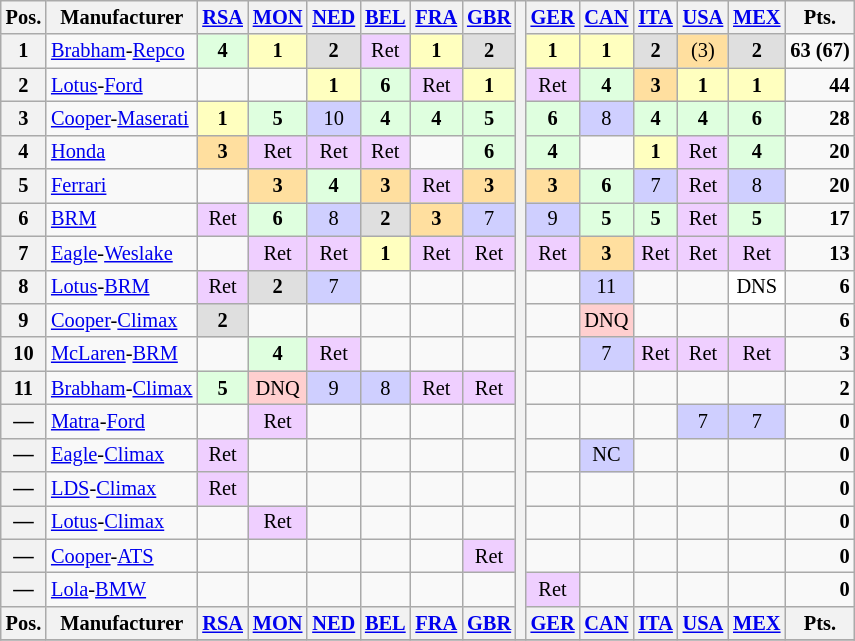<table class="wikitable" style="font-size: 85%; text-align:center;">
<tr valign="top">
<th valign="middle">Pos.</th>
<th valign="middle">Manufacturer</th>
<th><a href='#'>RSA</a><br></th>
<th><a href='#'>MON</a><br></th>
<th><a href='#'>NED</a><br></th>
<th><a href='#'>BEL</a><br></th>
<th><a href='#'>FRA</a><br></th>
<th><a href='#'>GBR</a><br></th>
<th rowspan="19"></th>
<th><a href='#'>GER</a><br></th>
<th><a href='#'>CAN</a><br></th>
<th><a href='#'>ITA</a><br></th>
<th><a href='#'>USA</a><br></th>
<th><a href='#'>MEX</a><br></th>
<th valign="middle">Pts.</th>
</tr>
<tr>
<th>1</th>
<td align="left"> <a href='#'>Brabham</a>-<a href='#'>Repco</a></td>
<td style="background:#dfffdf;"><strong>4</strong></td>
<td style="background:#ffffbf;"><strong>1</strong></td>
<td style="background:#dfdfdf;"><strong>2</strong></td>
<td style="background:#efcfff;">Ret</td>
<td style="background:#ffffbf;"><strong>1</strong></td>
<td style="background:#dfdfdf;"><strong>2</strong></td>
<td style="background:#ffffbf;"><strong>1</strong></td>
<td style="background:#ffffbf;"><strong>1</strong></td>
<td style="background:#dfdfdf;"><strong>2</strong></td>
<td style="background:#ffdf9f;">(3)</td>
<td style="background:#dfdfdf;"><strong>2</strong></td>
<td align="right"><strong>63 (67)</strong></td>
</tr>
<tr>
<th>2</th>
<td align="left"> <a href='#'>Lotus</a>-<a href='#'>Ford</a></td>
<td></td>
<td></td>
<td style="background:#ffffbf;"><strong>1</strong></td>
<td style="background:#dfffdf;"><strong>6</strong></td>
<td style="background:#efcfff;">Ret</td>
<td style="background:#ffffbf;"><strong>1</strong></td>
<td style="background:#efcfff;">Ret</td>
<td style="background:#dfffdf;"><strong>4</strong></td>
<td style="background:#ffdf9f;"><strong>3</strong></td>
<td style="background:#ffffbf;"><strong>1</strong></td>
<td style="background:#ffffbf;"><strong>1</strong></td>
<td align="right"><strong>44</strong></td>
</tr>
<tr>
<th>3</th>
<td align="left"> <a href='#'>Cooper</a>-<a href='#'>Maserati</a></td>
<td style="background:#ffffbf;"><strong>1</strong></td>
<td style="background:#dfffdf;"><strong>5</strong></td>
<td style="background:#cfcfff;">10</td>
<td style="background:#dfffdf;"><strong>4</strong></td>
<td style="background:#dfffdf;"><strong>4</strong></td>
<td style="background:#dfffdf;"><strong>5</strong></td>
<td style="background:#dfffdf;"><strong>6</strong></td>
<td style="background:#cfcfff;">8</td>
<td style="background:#dfffdf;"><strong>4</strong></td>
<td style="background:#dfffdf;"><strong>4</strong></td>
<td style="background:#dfffdf;"><strong>6</strong></td>
<td align="right"><strong>28</strong></td>
</tr>
<tr>
<th>4</th>
<td align="left"> <a href='#'>Honda</a></td>
<td style="background:#ffdf9f;"><strong>3</strong></td>
<td style="background:#efcfff;">Ret</td>
<td style="background:#efcfff;">Ret</td>
<td style="background:#efcfff;">Ret</td>
<td></td>
<td style="background:#dfffdf;"><strong>6</strong></td>
<td style="background:#dfffdf;"><strong>4</strong></td>
<td></td>
<td style="background:#ffffbf;"><strong>1</strong></td>
<td style="background:#efcfff;">Ret</td>
<td style="background:#dfffdf;"><strong>4</strong></td>
<td align="right"><strong>20</strong></td>
</tr>
<tr>
<th>5</th>
<td align="left"> <a href='#'>Ferrari</a></td>
<td></td>
<td style="background:#ffdf9f;"><strong>3</strong></td>
<td style="background:#dfffdf;"><strong>4</strong></td>
<td style="background:#ffdf9f;"><strong>3</strong></td>
<td style="background:#efcfff;">Ret</td>
<td style="background:#ffdf9f;"><strong>3</strong></td>
<td style="background:#ffdf9f;"><strong>3</strong></td>
<td style="background:#dfffdf;"><strong>6</strong></td>
<td style="background:#cfcfff;">7</td>
<td style="background:#efcfff;">Ret</td>
<td style="background:#cfcfff;">8</td>
<td align="right"><strong>20</strong></td>
</tr>
<tr>
<th>6</th>
<td align="left"> <a href='#'>BRM</a></td>
<td style="background:#efcfff;">Ret</td>
<td style="background:#dfffdf;"><strong>6</strong></td>
<td style="background:#cfcfff;">8</td>
<td style="background:#dfdfdf;"><strong>2</strong></td>
<td style="background:#ffdf9f;"><strong>3</strong></td>
<td style="background:#cfcfff;">7</td>
<td style="background:#cfcfff;">9</td>
<td style="background:#dfffdf;"><strong>5</strong></td>
<td style="background:#dfffdf;"><strong>5</strong></td>
<td style="background:#efcfff;">Ret</td>
<td style="background:#dfffdf;"><strong>5</strong></td>
<td align="right"><strong>17</strong></td>
</tr>
<tr>
<th>7</th>
<td align="left"> <a href='#'>Eagle</a>-<a href='#'>Weslake</a></td>
<td></td>
<td style="background:#efcfff;">Ret</td>
<td style="background:#efcfff;">Ret</td>
<td style="background:#ffffbf;"><strong>1</strong></td>
<td style="background:#efcfff;">Ret</td>
<td style="background:#efcfff;">Ret</td>
<td style="background:#efcfff;">Ret</td>
<td style="background:#ffdf9f;"><strong>3</strong></td>
<td style="background:#efcfff;">Ret</td>
<td style="background:#efcfff;">Ret</td>
<td style="background:#efcfff;">Ret</td>
<td align="right"><strong>13</strong></td>
</tr>
<tr>
<th>8</th>
<td align="left"> <a href='#'>Lotus</a>-<a href='#'>BRM</a></td>
<td style="background:#efcfff;">Ret</td>
<td style="background:#dfdfdf;"><strong>2</strong></td>
<td style="background:#cfcfff;">7</td>
<td></td>
<td></td>
<td></td>
<td></td>
<td style="background:#cfcfff;">11</td>
<td></td>
<td></td>
<td style="background:#ffffff;">DNS</td>
<td align="right"><strong>6</strong></td>
</tr>
<tr>
<th>9</th>
<td align="left"> <a href='#'>Cooper</a>-<a href='#'>Climax</a></td>
<td style="background:#dfdfdf;"><strong>2</strong></td>
<td></td>
<td></td>
<td></td>
<td></td>
<td></td>
<td></td>
<td style="background:#ffcfcf;">DNQ</td>
<td></td>
<td></td>
<td></td>
<td align="right"><strong>6</strong></td>
</tr>
<tr>
<th>10</th>
<td align="left"> <a href='#'>McLaren</a>-<a href='#'>BRM</a></td>
<td></td>
<td style="background:#dfffdf;"><strong>4</strong></td>
<td style="background:#efcfff;">Ret</td>
<td></td>
<td></td>
<td></td>
<td></td>
<td style="background:#cfcfff;">7</td>
<td style="background:#efcfff;">Ret</td>
<td style="background:#efcfff;">Ret</td>
<td style="background:#efcfff;">Ret</td>
<td align="right"><strong>3</strong></td>
</tr>
<tr>
<th>11</th>
<td align="left"> <a href='#'>Brabham</a>-<a href='#'>Climax</a></td>
<td style="background:#dfffdf;"><strong>5</strong></td>
<td style="background:#ffcfcf;">DNQ</td>
<td style="background:#cfcfff;">9</td>
<td style="background:#cfcfff;">8</td>
<td style="background:#efcfff;">Ret</td>
<td style="background:#efcfff;">Ret</td>
<td></td>
<td></td>
<td></td>
<td></td>
<td></td>
<td align="right"><strong>2</strong></td>
</tr>
<tr>
<th>—</th>
<td align="left"> <a href='#'>Matra</a>-<a href='#'>Ford</a></td>
<td></td>
<td style="background:#efcfff;">Ret</td>
<td></td>
<td></td>
<td></td>
<td></td>
<td></td>
<td></td>
<td></td>
<td style="background:#cfcfff;">7</td>
<td style="background:#cfcfff;">7</td>
<td align="right"><strong>0</strong></td>
</tr>
<tr>
<th>—</th>
<td align="left"> <a href='#'>Eagle</a>-<a href='#'>Climax</a></td>
<td style="background:#efcfff;">Ret</td>
<td></td>
<td></td>
<td></td>
<td></td>
<td></td>
<td></td>
<td style="background:#cfcfff;">NC</td>
<td></td>
<td></td>
<td></td>
<td align="right"><strong>0</strong></td>
</tr>
<tr>
<th>—</th>
<td align="left"> <a href='#'>LDS</a>-<a href='#'>Climax</a></td>
<td style="background:#efcfff;">Ret</td>
<td></td>
<td></td>
<td></td>
<td></td>
<td></td>
<td></td>
<td></td>
<td></td>
<td></td>
<td></td>
<td align="right"><strong>0</strong></td>
</tr>
<tr>
<th>—</th>
<td align="left"> <a href='#'>Lotus</a>-<a href='#'>Climax</a></td>
<td></td>
<td style="background:#efcfff;">Ret</td>
<td></td>
<td></td>
<td></td>
<td></td>
<td></td>
<td></td>
<td></td>
<td></td>
<td></td>
<td align="right"><strong>0</strong></td>
</tr>
<tr>
<th>—</th>
<td align="left"> <a href='#'>Cooper</a>-<a href='#'>ATS</a></td>
<td></td>
<td></td>
<td></td>
<td></td>
<td></td>
<td style="background:#efcfff;">Ret</td>
<td></td>
<td></td>
<td></td>
<td></td>
<td></td>
<td align="right"><strong>0</strong></td>
</tr>
<tr>
<th>—</th>
<td align="left"> <a href='#'>Lola</a>-<a href='#'>BMW</a></td>
<td></td>
<td></td>
<td></td>
<td></td>
<td></td>
<td></td>
<td style="background:#efcfff;">Ret</td>
<td></td>
<td></td>
<td></td>
<td></td>
<td align="right"><strong>0</strong></td>
</tr>
<tr valign="top">
<th valign="middle">Pos.</th>
<th valign="middle">Manufacturer</th>
<th><a href='#'>RSA</a><br></th>
<th><a href='#'>MON</a><br></th>
<th><a href='#'>NED</a><br></th>
<th><a href='#'>BEL</a><br></th>
<th><a href='#'>FRA</a><br></th>
<th><a href='#'>GBR</a><br></th>
<th><a href='#'>GER</a><br></th>
<th><a href='#'>CAN</a><br></th>
<th><a href='#'>ITA</a><br></th>
<th><a href='#'>USA</a><br></th>
<th><a href='#'>MEX</a><br></th>
<th valign="middle">Pts.</th>
</tr>
<tr>
</tr>
</table>
